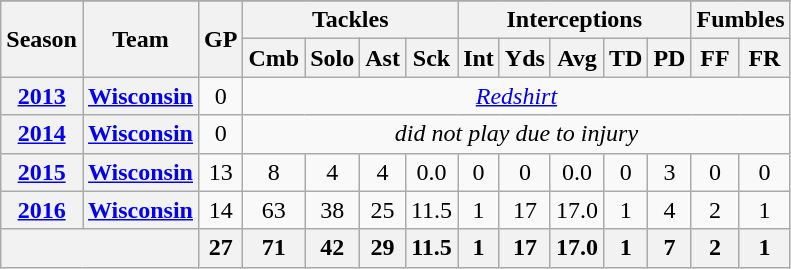<table class="wikitable" style="text-align:center;">
<tr>
</tr>
<tr>
<th rowspan="2">Season</th>
<th rowspan="2">Team</th>
<th rowspan="2">GP</th>
<th colspan="4">Tackles</th>
<th colspan="5">Interceptions</th>
<th colspan="2">Fumbles</th>
</tr>
<tr>
<th>Cmb</th>
<th>Solo</th>
<th>Ast</th>
<th>Sck</th>
<th>Int</th>
<th>Yds</th>
<th>Avg</th>
<th>TD</th>
<th>PD</th>
<th>FF</th>
<th>FR</th>
</tr>
<tr>
<th><a href='#'>2013</a></th>
<th><a href='#'>Wisconsin</a></th>
<td>0</td>
<td colspan="11"> <em><a href='#'>Redshirt</a></em></td>
</tr>
<tr>
<th><a href='#'>2014</a></th>
<th><a href='#'>Wisconsin</a></th>
<td>0</td>
<td colspan="11"><em>did not play due to injury</em></td>
</tr>
<tr>
<th><a href='#'>2015</a></th>
<th><a href='#'>Wisconsin</a></th>
<td>13</td>
<td>8</td>
<td>4</td>
<td>4</td>
<td>0.0</td>
<td>0</td>
<td>0</td>
<td>0.0</td>
<td>0</td>
<td>3</td>
<td>0</td>
<td>0</td>
</tr>
<tr>
<th><a href='#'>2016</a></th>
<th><a href='#'>Wisconsin</a></th>
<td>14</td>
<td>63</td>
<td>38</td>
<td>25</td>
<td>11.5</td>
<td>1</td>
<td>17</td>
<td>17.0</td>
<td>1</td>
<td>4</td>
<td>2</td>
<td>1</td>
</tr>
<tr>
<th colspan="2"></th>
<th>27</th>
<th>71</th>
<th>42</th>
<th>29</th>
<th>11.5</th>
<th>1</th>
<th>17</th>
<th>17.0</th>
<th>1</th>
<th>7</th>
<th>2</th>
<th>1</th>
</tr>
</table>
